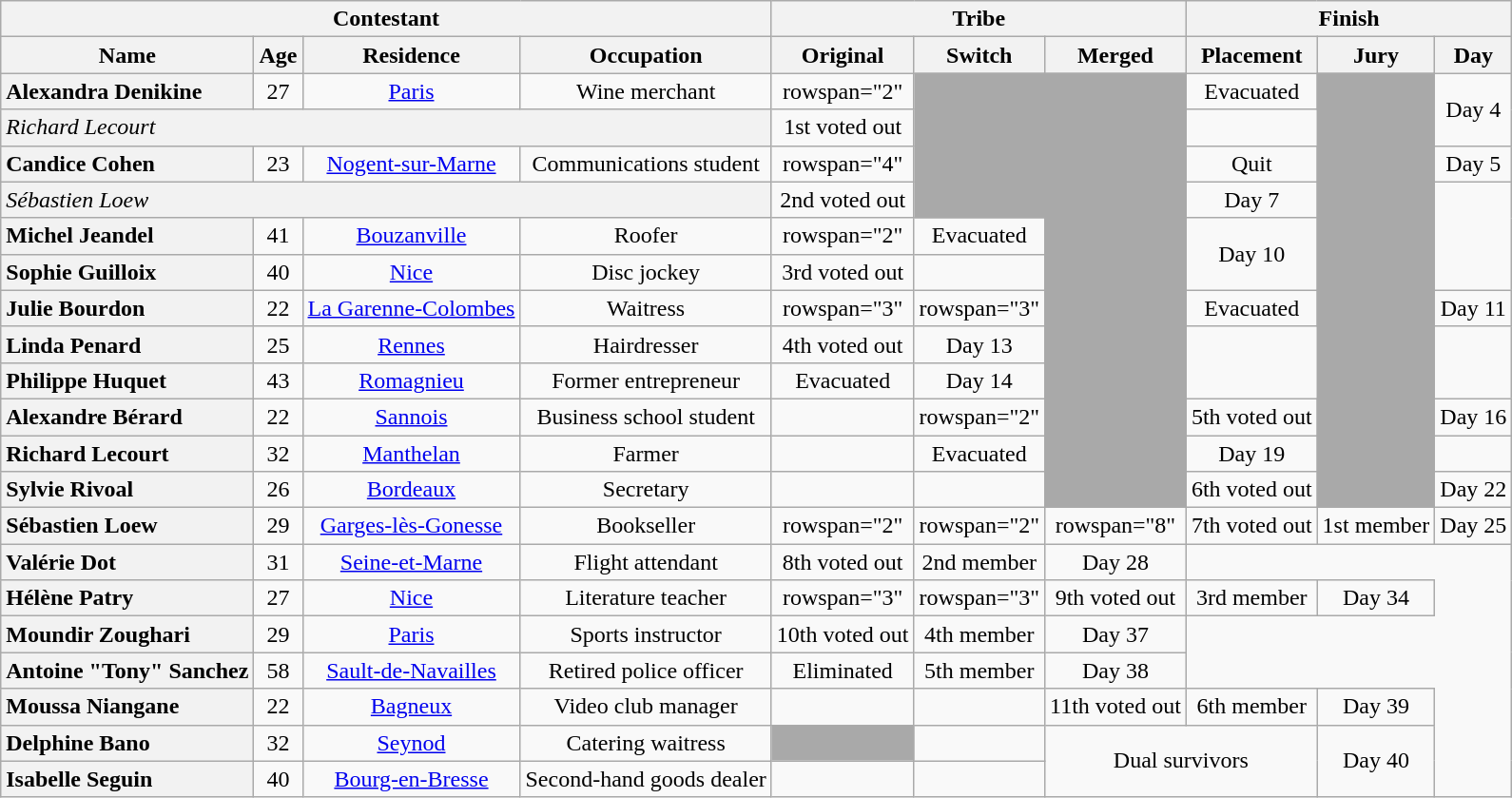<table class="wikitable sortable" style="text-align:center;">
<tr>
<th colspan="4" scope="colgroup" class="unsortable">Contestant</th>
<th colspan="3" scope="colgroup" class="unsortable">Tribe</th>
<th colspan="3" scope="colgroup" class="unsortable">Finish</th>
</tr>
<tr>
<th scope="col">Name</th>
<th scope="col">Age</th>
<th scope="col" class="unsortable">Residence</th>
<th scope="col" class="unsortable">Occupation</th>
<th scope="col">Original</th>
<th scope="col">Switch</th>
<th class="unsortable">Merged</th>
<th scope="col" class=unsortable>Placement</th>
<th scope="col" class=unsortable>Jury</th>
<th scope="col" class=unsortable>Day</th>
</tr>
<tr>
<th scope="row" style="text-align:left;">Alexandra Denikine</th>
<td>27</td>
<td><a href='#'>Paris</a></td>
<td>Wine merchant</td>
<td>rowspan="2" </td>
<td rowspan="4" style="background:darkgray; border:none;"></td>
<td rowspan="12" style="background:darkgray; border:none;"></td>
<td>Evacuated</td>
<td rowspan="12" style="background:darkgray; border:none;"></td>
<td rowspan="2">Day 4</td>
</tr>
<tr>
<th scope="row" colspan="4" style="text-align:left; font-weight:normal;"><em>Richard Lecourt</em></th>
<td>1st voted out</td>
</tr>
<tr>
<th scope="row" style="text-align:left;">Candice Cohen</th>
<td>23</td>
<td><a href='#'>Nogent-sur-Marne</a></td>
<td>Communications student</td>
<td>rowspan="4" </td>
<td>Quit</td>
<td>Day 5</td>
</tr>
<tr>
<th scope="row" colspan="4" style="text-align:left; font-weight:normal;"><em>Sébastien Loew</em></th>
<td>2nd voted out</td>
<td>Day 7</td>
</tr>
<tr>
<th scope="row" style="text-align:left;">Michel Jeandel</th>
<td>41</td>
<td><a href='#'>Bouzanville</a></td>
<td>Roofer</td>
<td>rowspan="2" </td>
<td>Evacuated</td>
<td rowspan=2">Day 10</td>
</tr>
<tr>
<th scope="row" style="text-align:left;">Sophie Guilloix</th>
<td>40</td>
<td><a href='#'>Nice</a></td>
<td>Disc jockey</td>
<td>3rd voted out</td>
</tr>
<tr>
<th scope="row" style="text-align:left;">Julie Bourdon</th>
<td>22</td>
<td><a href='#'>La Garenne-Colombes</a></td>
<td>Waitress</td>
<td>rowspan="3" </td>
<td>rowspan="3" </td>
<td>Evacuated</td>
<td>Day 11</td>
</tr>
<tr>
<th scope="row" style="text-align:left;">Linda Penard</th>
<td>25</td>
<td><a href='#'>Rennes</a></td>
<td>Hairdresser</td>
<td>4th voted out</td>
<td>Day 13</td>
</tr>
<tr>
<th scope="row" style="text-align:left;">Philippe Huquet</th>
<td>43</td>
<td><a href='#'>Romagnieu</a></td>
<td>Former entrepreneur</td>
<td>Evacuated</td>
<td>Day 14</td>
</tr>
<tr>
<th scope="row" style="text-align:left;">Alexandre Bérard</th>
<td>22</td>
<td><a href='#'>Sannois</a></td>
<td>Business school student</td>
<td></td>
<td>rowspan="2" </td>
<td>5th voted out</td>
<td>Day 16</td>
</tr>
<tr>
<th scope="row" style="text-align:left;">Richard Lecourt</th>
<td>32</td>
<td><a href='#'>Manthelan</a></td>
<td>Farmer</td>
<td></td>
<td>Evacuated</td>
<td>Day 19</td>
</tr>
<tr>
<th scope="row" style="text-align:left;">Sylvie Rivoal</th>
<td>26</td>
<td><a href='#'>Bordeaux</a></td>
<td>Secretary</td>
<td></td>
<td></td>
<td>6th voted out</td>
<td>Day 22</td>
</tr>
<tr>
<th scope="row" style="text-align:left;">Sébastien Loew</th>
<td>29</td>
<td><a href='#'>Garges-lès-Gonesse</a></td>
<td>Bookseller</td>
<td>rowspan="2" </td>
<td>rowspan="2" </td>
<td>rowspan="8" </td>
<td>7th voted out</td>
<td>1st member</td>
<td>Day 25</td>
</tr>
<tr>
<th scope="row" style="text-align:left;">Valérie Dot</th>
<td>31</td>
<td><a href='#'>Seine-et-Marne</a></td>
<td>Flight attendant</td>
<td>8th voted out</td>
<td>2nd member</td>
<td>Day 28</td>
</tr>
<tr>
<th scope="row" style="text-align:left;">Hélène Patry</th>
<td>27</td>
<td><a href='#'>Nice</a></td>
<td>Literature teacher</td>
<td>rowspan="3" </td>
<td>rowspan="3" </td>
<td>9th voted out</td>
<td>3rd member</td>
<td>Day 34</td>
</tr>
<tr>
<th scope="row" style="text-align:left;">Moundir Zoughari</th>
<td>29</td>
<td><a href='#'>Paris</a></td>
<td>Sports instructor</td>
<td>10th voted out</td>
<td>4th member</td>
<td>Day 37</td>
</tr>
<tr>
<th scope="row" style="text-align:left;">Antoine "Tony" Sanchez</th>
<td>58</td>
<td><a href='#'>Sault-de-Navailles</a></td>
<td>Retired police officer</td>
<td>Eliminated</td>
<td>5th member</td>
<td>Day 38</td>
</tr>
<tr>
<th scope="row" style="text-align:left;">Moussa Niangane</th>
<td>22</td>
<td><a href='#'>Bagneux</a></td>
<td>Video club manager</td>
<td></td>
<td></td>
<td>11th voted out</td>
<td>6th member</td>
<td>Day 39</td>
</tr>
<tr>
<th scope="row" style="text-align:left;">Delphine Bano</th>
<td>32</td>
<td><a href='#'>Seynod</a></td>
<td>Catering waitress</td>
<td style="background:darkgray; border:none;"></td>
<td></td>
<td rowspan="2" colspan="2">Dual survivors</td>
<td rowspan="2">Day 40</td>
</tr>
<tr>
<th scope="row" style="text-align:left;">Isabelle Seguin</th>
<td>40</td>
<td><a href='#'>Bourg-en-Bresse</a></td>
<td>Second-hand goods dealer</td>
<td></td>
<td></td>
</tr>
</table>
